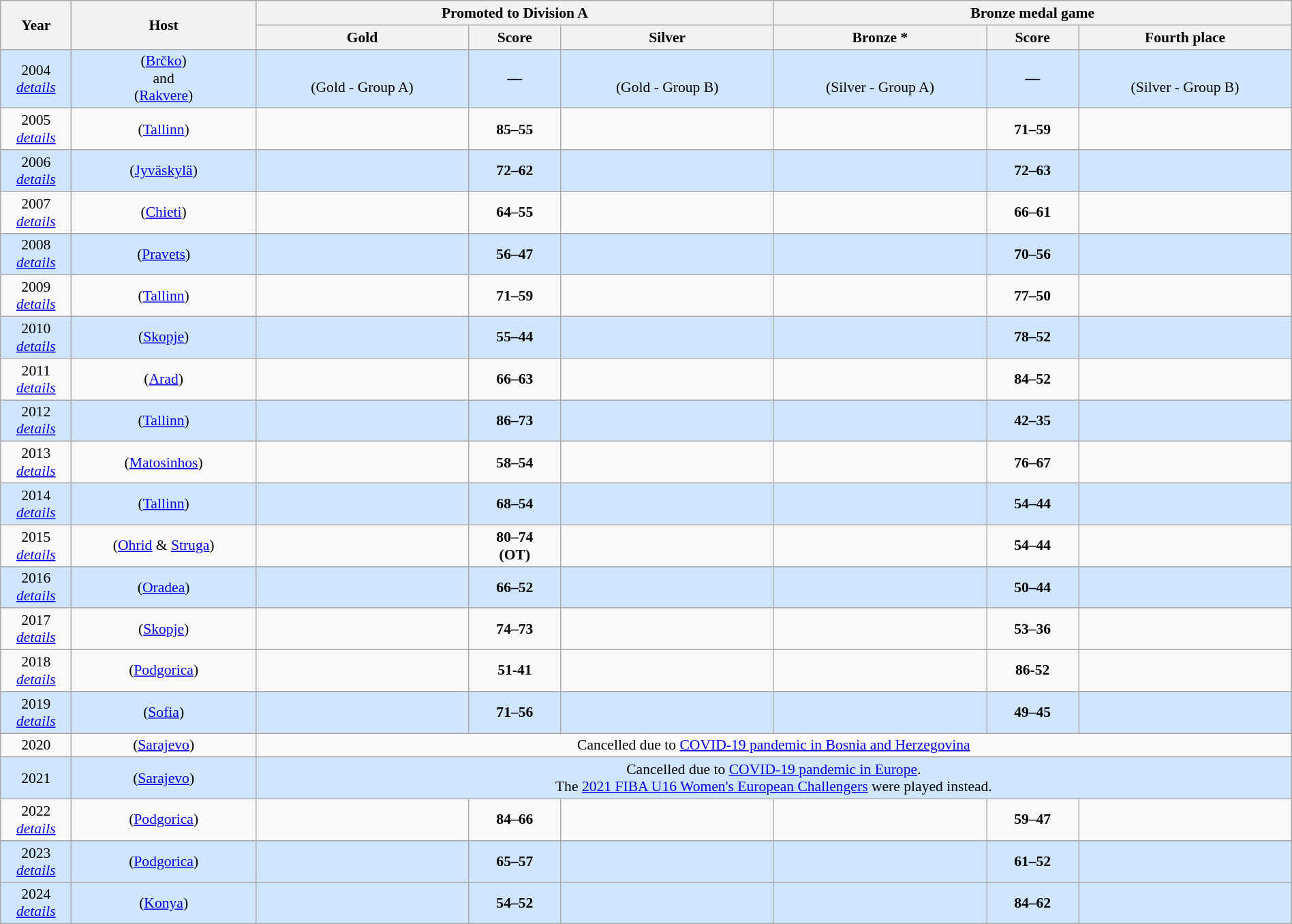<table class=wikitable style="text-align:center; font-size:90%; width:100%">
<tr>
<th rowspan=2 width=5%>Year</th>
<th rowspan=2 width=13%>Host</th>
<th colspan=3>Promoted to Division A</th>
<th colspan=3>Bronze medal game</th>
</tr>
<tr>
<th width=15%>Gold</th>
<th width=6.5%>Score</th>
<th width=15%>Silver</th>
<th width=15%>Bronze *</th>
<th width=6.5%>Score</th>
<th width=15%>Fourth place</th>
</tr>
<tr style="background:#D0E6FF;">
<td>2004<br><em><a href='#'>details</a></em></td>
<td> (<a href='#'>Brčko</a>)<br>and<br> (<a href='#'>Rakvere</a>)</td>
<td><strong></strong><br>(Gold - Group A)</td>
<td><strong>—</strong></td>
<td><strong></strong><br>(Gold - Group B)</td>
<td><br>(Silver - Group A)</td>
<td><strong>—</strong></td>
<td><br>(Silver - Group B)</td>
</tr>
<tr>
<td>2005<br><em><a href='#'>details</a></em></td>
<td> (<a href='#'>Tallinn</a>)</td>
<td><strong></strong></td>
<td><strong>85–55</strong></td>
<td></td>
<td></td>
<td><strong>71–59</strong></td>
<td></td>
</tr>
<tr style="background:#D0E6FF;">
<td>2006<br><em><a href='#'>details</a></em></td>
<td> (<a href='#'>Jyväskylä</a>)</td>
<td><strong></strong></td>
<td><strong>72–62</strong></td>
<td></td>
<td></td>
<td><strong>72–63</strong></td>
<td></td>
</tr>
<tr>
<td>2007<br><em><a href='#'>details</a></em></td>
<td> (<a href='#'>Chieti</a>)</td>
<td><strong></strong></td>
<td><strong>64–55</strong></td>
<td></td>
<td></td>
<td><strong>66–61</strong></td>
<td></td>
</tr>
<tr style="background:#D0E6FF;">
<td>2008<br><em><a href='#'>details</a></em></td>
<td> (<a href='#'>Pravets</a>)</td>
<td><strong></strong></td>
<td><strong>56–47</strong></td>
<td></td>
<td></td>
<td><strong>70–56</strong></td>
<td></td>
</tr>
<tr>
<td>2009<br><em><a href='#'>details</a></em></td>
<td> (<a href='#'>Tallinn</a>)</td>
<td><strong></strong></td>
<td><strong>71–59</strong></td>
<td></td>
<td></td>
<td><strong>77–50</strong></td>
<td></td>
</tr>
<tr style="background:#D0E6FF;">
<td>2010<br><em><a href='#'>details</a></em></td>
<td> (<a href='#'>Skopje</a>)</td>
<td><strong></strong></td>
<td><strong>55–44</strong></td>
<td></td>
<td></td>
<td><strong>78–52</strong></td>
<td></td>
</tr>
<tr>
<td>2011<br><em><a href='#'>details</a></em></td>
<td> (<a href='#'>Arad</a>)</td>
<td><strong></strong></td>
<td><strong>66–63</strong></td>
<td></td>
<td></td>
<td><strong>84–52</strong></td>
<td></td>
</tr>
<tr style="background:#D0E6FF;">
<td>2012<br><em><a href='#'>details</a></em></td>
<td> (<a href='#'>Tallinn</a>)</td>
<td><strong></strong></td>
<td><strong>86–73</strong></td>
<td></td>
<td></td>
<td><strong>42–35</strong></td>
<td></td>
</tr>
<tr>
<td>2013<br><em><a href='#'>details</a></em></td>
<td> (<a href='#'>Matosinhos</a>)</td>
<td><strong></strong></td>
<td><strong>58–54</strong></td>
<td></td>
<td></td>
<td><strong>76–67</strong></td>
<td></td>
</tr>
<tr style="background:#D0E6FF;">
<td>2014<br><em><a href='#'>details</a></em></td>
<td> (<a href='#'>Tallinn</a>)</td>
<td><strong></strong></td>
<td><strong>68–54</strong></td>
<td></td>
<td></td>
<td><strong>54–44</strong></td>
<td></td>
</tr>
<tr>
<td>2015<br><em><a href='#'>details</a></em></td>
<td> (<a href='#'>Ohrid</a> & <a href='#'>Struga</a>)</td>
<td><strong></strong></td>
<td><strong>80–74</strong><br><strong>(OT)</strong></td>
<td></td>
<td></td>
<td><strong>54–44</strong></td>
<td></td>
</tr>
<tr style="background:#D0E6FF;">
<td>2016<br><em><a href='#'>details</a></em></td>
<td> (<a href='#'>Oradea</a>)</td>
<td><strong></strong></td>
<td><strong>66–52</strong></td>
<td></td>
<td></td>
<td><strong>50–44</strong></td>
<td></td>
</tr>
<tr>
<td>2017<br><em><a href='#'>details</a></em></td>
<td> (<a href='#'>Skopje</a>)</td>
<td><strong></strong></td>
<td><strong>74–73</strong></td>
<td></td>
<td></td>
<td><strong>53–36</strong></td>
<td></td>
</tr>
<tr>
<td>2018<br><em><a href='#'>details</a></em></td>
<td> (<a href='#'>Podgorica</a>)</td>
<td><strong></strong></td>
<td><strong>51-41</strong></td>
<td></td>
<td></td>
<td><strong>86-52</strong></td>
<td></td>
</tr>
<tr style="background:#D0E6FF;">
<td>2019<br><em><a href='#'>details</a></em></td>
<td> (<a href='#'>Sofia</a>)</td>
<td><strong></strong></td>
<td><strong>71–56</strong></td>
<td></td>
<td></td>
<td><strong>49–45</strong></td>
<td></td>
</tr>
<tr>
<td>2020</td>
<td> (<a href='#'>Sarajevo</a>)</td>
<td colspan=6>Cancelled due to <a href='#'>COVID-19 pandemic in Bosnia and Herzegovina</a></td>
</tr>
<tr style="background:#D0E6FF;">
<td>2021</td>
<td> (<a href='#'>Sarajevo</a>)</td>
<td colspan=6>Cancelled due to <a href='#'>COVID-19 pandemic in Europe</a>.<br>The <a href='#'>2021 FIBA U16 Women's European Challengers</a> were played instead.</td>
</tr>
<tr>
<td>2022<br><em><a href='#'>details</a></em></td>
<td> (<a href='#'>Podgorica</a>)</td>
<td><strong></strong></td>
<td><strong>84–66</strong></td>
<td></td>
<td></td>
<td><strong>59–47</strong></td>
<td></td>
</tr>
<tr style="background:#D0E6FF;">
<td>2023<br><em><a href='#'>details</a></em></td>
<td> (<a href='#'>Podgorica</a>)</td>
<td><strong></strong></td>
<td><strong>65–57</strong></td>
<td></td>
<td></td>
<td><strong>61–52</strong></td>
<td></td>
</tr>
<tr style="background:#D0E6FF;">
<td>2024<br><em><a href='#'>details</a></em></td>
<td> (<a href='#'>Konya</a>)</td>
<td><strong></strong></td>
<td><strong>54–52</strong></td>
<td></td>
<td></td>
<td><strong>84–62</strong></td>
<td></td>
</tr>
</table>
